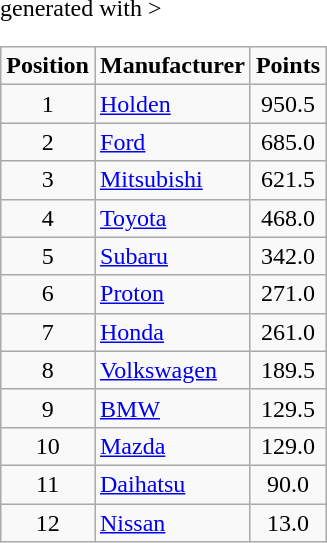<table class="wikitable" <hiddentext>generated with >
<tr style="font-weight:bold">
<td width="50" height="13">Position</td>
<td width="73">Manufacturer</td>
<td width="40" align="center">Points</td>
</tr>
<tr>
<td height="13" align="center">1</td>
<td><a href='#'>Holden</a></td>
<td align="center">950.5</td>
</tr>
<tr>
<td height="13" align="center">2</td>
<td><a href='#'>Ford</a></td>
<td align="center">685.0</td>
</tr>
<tr>
<td height="13" align="center">3</td>
<td><a href='#'>Mitsubishi</a></td>
<td align="center">621.5</td>
</tr>
<tr>
<td height="13" align="center">4</td>
<td><a href='#'>Toyota</a></td>
<td align="center">468.0</td>
</tr>
<tr>
<td height="13" align="center">5</td>
<td><a href='#'>Subaru</a></td>
<td align="center">342.0</td>
</tr>
<tr>
<td height="13" align="center">6</td>
<td><a href='#'>Proton</a></td>
<td align="center">271.0</td>
</tr>
<tr>
<td height="13" align="center">7</td>
<td><a href='#'>Honda</a></td>
<td align="center">261.0</td>
</tr>
<tr>
<td height="13" align="center">8</td>
<td><a href='#'>Volkswagen</a></td>
<td align="center">189.5</td>
</tr>
<tr>
<td height="13" align="center">9</td>
<td><a href='#'>BMW</a></td>
<td align="center">129.5</td>
</tr>
<tr>
<td height="13" align="center">10</td>
<td><a href='#'>Mazda</a></td>
<td align="center">129.0</td>
</tr>
<tr>
<td height="13" align="center">11</td>
<td><a href='#'>Daihatsu</a></td>
<td align="center">90.0</td>
</tr>
<tr>
<td height="13" align="center">12</td>
<td><a href='#'>Nissan</a></td>
<td align="center">13.0</td>
</tr>
</table>
